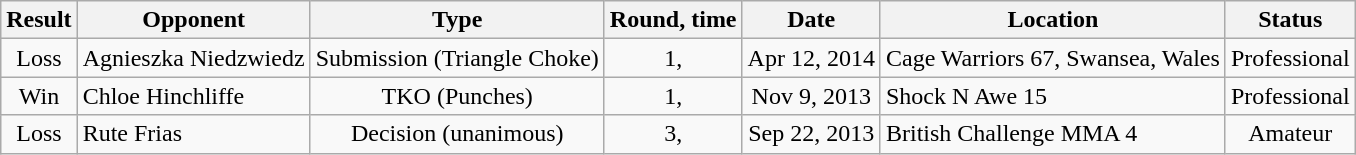<table class="wikitable" style="text-align:center">
<tr>
<th>Result</th>
<th>Opponent</th>
<th>Type</th>
<th>Round, time</th>
<th>Date</th>
<th>Location</th>
<th>Status</th>
</tr>
<tr>
<td>Loss</td>
<td style="text-align:left;">Agnieszka Niedzwiedz</td>
<td>Submission (Triangle Choke)</td>
<td>1, </td>
<td>Apr 12, 2014</td>
<td style="text-align:left;">Cage Warriors 67, Swansea, Wales</td>
<td>Professional</td>
</tr>
<tr>
<td>Win</td>
<td style="text-align:left;">Chloe Hinchliffe</td>
<td>TKO (Punches)</td>
<td>1, </td>
<td>Nov 9, 2013</td>
<td style="text-align:left;">Shock N Awe 15</td>
<td>Professional</td>
</tr>
<tr>
<td>Loss</td>
<td style="text-align:left;">Rute Frias</td>
<td>Decision (unanimous)</td>
<td>3, </td>
<td>Sep 22, 2013</td>
<td style="text-align:left;">British Challenge MMA 4</td>
<td>Amateur</td>
</tr>
</table>
